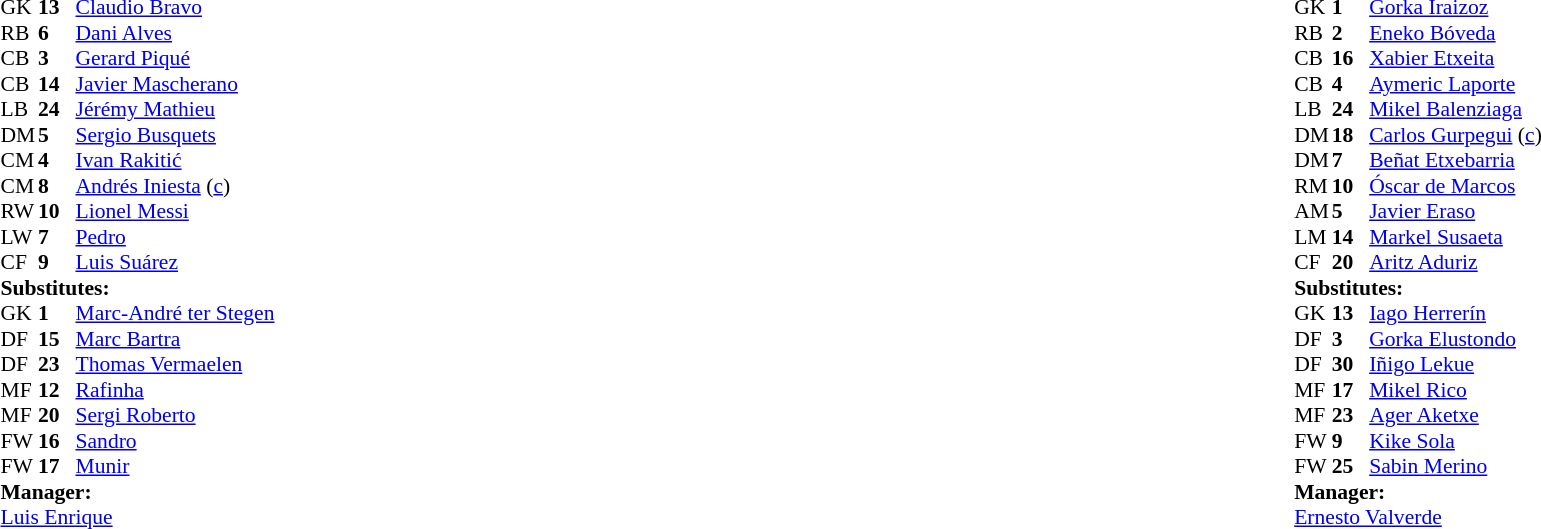<table style="width:100%">
<tr>
<td style="vertical-align:top; width:40%"><br><table style="font-size: 90%" cellspacing="0" cellpadding="0">
<tr>
<th width=25></th>
<th width=25></th>
</tr>
<tr>
</tr>
<tr>
<td>GK</td>
<td><strong>13</strong></td>
<td> <a href='#'>Claudio Bravo</a></td>
</tr>
<tr>
<td>RB</td>
<td><strong>6</strong></td>
<td> <a href='#'>Dani Alves</a></td>
</tr>
<tr>
<td>CB</td>
<td><strong>3</strong></td>
<td> <a href='#'>Gerard Piqué</a></td>
<td></td>
</tr>
<tr>
<td>CB</td>
<td><strong>14</strong></td>
<td> <a href='#'>Javier Mascherano</a></td>
<td></td>
</tr>
<tr>
<td>LB</td>
<td><strong>24</strong></td>
<td> <a href='#'>Jérémy Mathieu</a></td>
</tr>
<tr>
<td>DM</td>
<td><strong>5</strong></td>
<td> <a href='#'>Sergio Busquets</a></td>
</tr>
<tr>
<td>CM</td>
<td><strong>4</strong></td>
<td> <a href='#'>Ivan Rakitić</a></td>
<td></td>
<td></td>
</tr>
<tr>
<td>CM</td>
<td><strong>8</strong></td>
<td> <a href='#'>Andrés Iniesta</a> (<a href='#'>c</a>)</td>
</tr>
<tr>
<td>RW</td>
<td><strong>10</strong></td>
<td> <a href='#'>Lionel Messi</a></td>
</tr>
<tr>
<td>LW</td>
<td><strong>7</strong></td>
<td> <a href='#'>Pedro</a></td>
<td></td>
<td></td>
</tr>
<tr>
<td>CF</td>
<td><strong>9</strong></td>
<td> <a href='#'>Luis Suárez</a></td>
</tr>
<tr>
<td colspan=3><strong>Substitutes:</strong></td>
</tr>
<tr>
<td>GK</td>
<td><strong>1</strong></td>
<td> <a href='#'>Marc-André ter Stegen</a></td>
</tr>
<tr>
<td>DF</td>
<td><strong>15</strong></td>
<td> <a href='#'>Marc Bartra</a></td>
</tr>
<tr>
<td>DF</td>
<td><strong>23</strong></td>
<td> <a href='#'>Thomas Vermaelen</a></td>
</tr>
<tr>
<td>MF</td>
<td><strong>12</strong></td>
<td> <a href='#'>Rafinha</a></td>
</tr>
<tr>
<td>MF</td>
<td><strong>20</strong></td>
<td> <a href='#'>Sergi Roberto</a></td>
</tr>
<tr>
<td>FW</td>
<td><strong>16</strong></td>
<td> <a href='#'>Sandro</a></td>
<td></td>
<td></td>
</tr>
<tr>
<td>FW</td>
<td><strong>17</strong></td>
<td> <a href='#'>Munir</a></td>
<td></td>
<td></td>
</tr>
<tr>
<td colspan=3><strong>Manager:</strong></td>
</tr>
<tr>
<td colspan=4> <a href='#'>Luis Enrique</a></td>
</tr>
</table>
</td>
<td valign="top"></td>
<td style="vertical-align:top; width:50%"><br><table cellspacing="0" cellpadding="0" style="font-size:90%; margin:auto">
<tr>
<th width=25></th>
<th width=25></th>
</tr>
<tr>
<td>GK</td>
<td><strong>1</strong></td>
<td> <a href='#'>Gorka Iraizoz</a></td>
</tr>
<tr>
<td>RB</td>
<td><strong>2</strong></td>
<td> <a href='#'>Eneko Bóveda</a></td>
<td></td>
</tr>
<tr>
<td>CB</td>
<td><strong>16</strong></td>
<td> <a href='#'>Xabier Etxeita</a></td>
<td></td>
<td></td>
</tr>
<tr>
<td>CB</td>
<td><strong>4</strong></td>
<td> <a href='#'>Aymeric Laporte</a></td>
</tr>
<tr>
<td>LB</td>
<td><strong>24</strong></td>
<td> <a href='#'>Mikel Balenziaga</a></td>
</tr>
<tr>
<td>DM</td>
<td><strong>18</strong></td>
<td> <a href='#'>Carlos Gurpegui</a> (<a href='#'>c</a>)</td>
</tr>
<tr>
<td>DM</td>
<td><strong>7</strong></td>
<td> <a href='#'>Beñat Etxebarria</a></td>
<td></td>
<td></td>
</tr>
<tr>
<td>RM</td>
<td><strong>10</strong></td>
<td> <a href='#'>Óscar de Marcos</a></td>
</tr>
<tr>
<td>AM</td>
<td><strong>5</strong></td>
<td> <a href='#'>Javier Eraso</a></td>
<td></td>
</tr>
<tr>
<td>LM</td>
<td><strong>14</strong></td>
<td> <a href='#'>Markel Susaeta</a></td>
</tr>
<tr>
<td>CF</td>
<td><strong>20</strong></td>
<td> <a href='#'>Aritz Aduriz</a></td>
<td></td>
<td></td>
</tr>
<tr>
<td colspan=3><strong>Substitutes:</strong></td>
</tr>
<tr>
<td>GK</td>
<td><strong>13</strong></td>
<td> <a href='#'>Iago Herrerín</a></td>
</tr>
<tr>
<td>DF</td>
<td><strong>3</strong></td>
<td> <a href='#'>Gorka Elustondo</a></td>
<td></td>
<td></td>
</tr>
<tr>
<td>DF</td>
<td><strong>30</strong></td>
<td> <a href='#'>Iñigo Lekue</a></td>
</tr>
<tr>
<td>MF</td>
<td><strong>17</strong></td>
<td> <a href='#'>Mikel Rico</a></td>
<td></td>
<td></td>
</tr>
<tr>
<td>MF</td>
<td><strong>23</strong></td>
<td> <a href='#'>Ager Aketxe</a></td>
</tr>
<tr>
<td>FW</td>
<td><strong>9</strong></td>
<td> <a href='#'>Kike Sola</a></td>
<td></td>
<td></td>
</tr>
<tr>
<td>FW</td>
<td><strong>25</strong></td>
<td> <a href='#'>Sabin Merino</a></td>
</tr>
<tr>
<td colspan=3><strong>Manager:</strong></td>
</tr>
<tr>
<td colspan=4> <a href='#'>Ernesto Valverde</a></td>
</tr>
</table>
</td>
</tr>
</table>
